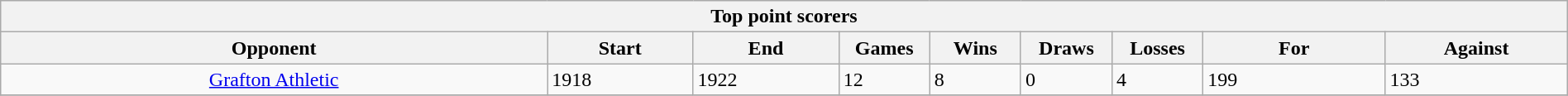<table class="wikitable collapsible sortable" style="text-align:left; font-size:100%; width:100%;">
<tr>
<th colspan="100%">Top point scorers</th>
</tr>
<tr>
<th style="width:30%;">Opponent</th>
<th style="width:8%;">Start</th>
<th style="width:8%;">End</th>
<th style="width:5%;">Games</th>
<th style="width:5%;">Wins</th>
<th style="width:5%;">Draws</th>
<th style="width:5%;">Losses</th>
<th style="width:10%;">For</th>
<th style="width:10%;">Against<br></th>
</tr>
<tr>
<td style="text-align:center;"><a href='#'>Grafton Athletic</a></td>
<td>1918</td>
<td>1922</td>
<td>12</td>
<td>8</td>
<td>0</td>
<td>4</td>
<td>199</td>
<td>133</td>
</tr>
<tr>
</tr>
</table>
